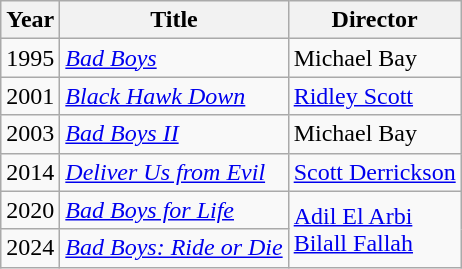<table class="wikitable">
<tr>
<th>Year</th>
<th>Title</th>
<th>Director</th>
</tr>
<tr>
<td>1995</td>
<td><em><a href='#'>Bad Boys</a></em></td>
<td>Michael Bay</td>
</tr>
<tr>
<td>2001</td>
<td><em><a href='#'>Black Hawk Down</a></em></td>
<td><a href='#'>Ridley Scott</a></td>
</tr>
<tr>
<td>2003</td>
<td><em><a href='#'>Bad Boys II</a></em></td>
<td>Michael Bay</td>
</tr>
<tr>
<td>2014</td>
<td><em><a href='#'>Deliver Us from Evil</a></em></td>
<td><a href='#'>Scott Derrickson</a></td>
</tr>
<tr>
<td>2020</td>
<td><em><a href='#'>Bad Boys for Life</a></em></td>
<td rowspan=2><a href='#'>Adil El Arbi<br>Bilall Fallah</a></td>
</tr>
<tr>
<td>2024</td>
<td><em><a href='#'>Bad Boys: Ride or Die</a></em></td>
</tr>
</table>
